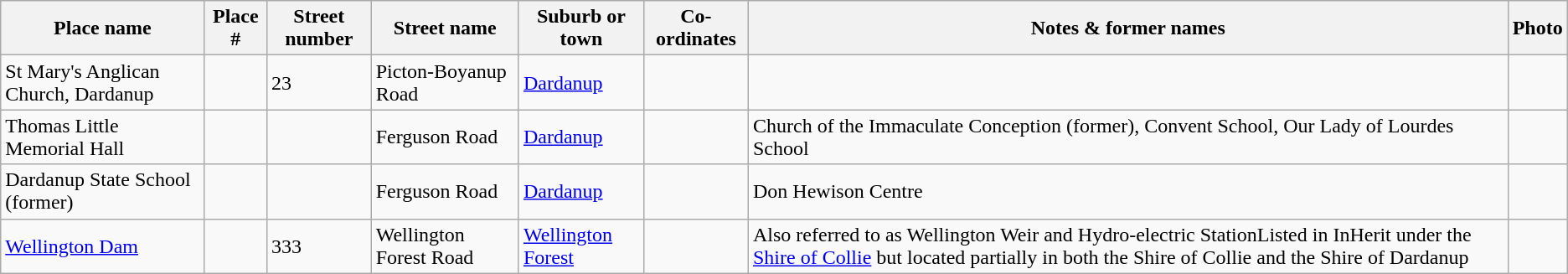<table class="wikitable sortable">
<tr>
<th>Place name</th>
<th>Place #</th>
<th>Street number</th>
<th>Street name</th>
<th>Suburb or town</th>
<th>Co-ordinates</th>
<th class="unsortable">Notes & former names</th>
<th class="unsortable">Photo</th>
</tr>
<tr>
<td>St Mary's Anglican Church, Dardanup</td>
<td></td>
<td>23</td>
<td>Picton-Boyanup Road</td>
<td><a href='#'>Dardanup</a></td>
<td></td>
<td></td>
<td></td>
</tr>
<tr>
<td>Thomas Little Memorial Hall</td>
<td></td>
<td></td>
<td>Ferguson Road</td>
<td><a href='#'>Dardanup</a></td>
<td></td>
<td>Church of the Immaculate Conception (former), Convent School, Our Lady of Lourdes School</td>
<td></td>
</tr>
<tr>
<td>Dardanup State School (former)</td>
<td></td>
<td></td>
<td>Ferguson Road</td>
<td><a href='#'>Dardanup</a></td>
<td></td>
<td>Don Hewison Centre</td>
<td></td>
</tr>
<tr>
<td><a href='#'>Wellington Dam</a></td>
<td></td>
<td>333</td>
<td>Wellington Forest Road</td>
<td><a href='#'>Wellington Forest</a></td>
<td></td>
<td>Also referred to as Wellington Weir and Hydro-electric StationListed in InHerit under the <a href='#'>Shire of Collie</a> but located partially in both the Shire of Collie and the Shire of Dardanup</td>
<td></td>
</tr>
</table>
